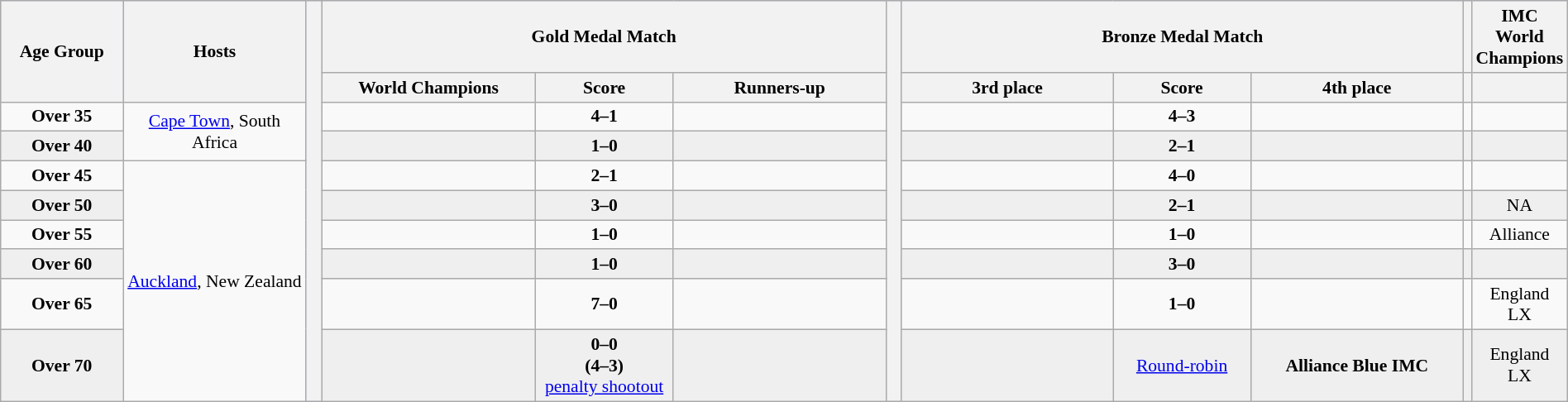<table class="wikitable" style="font-size:90%; width: 100%; text-align: center;">
<tr bgcolor=#c1d8ff>
<th rowspan=2 width=8%>Age Group</th>
<th rowspan=2 width=12%>Hosts</th>
<th width=1% rowspan=20 bgcolor=ffffff></th>
<th colspan=3>Gold Medal Match</th>
<th width=1% rowspan=20 bgcolor=ffffff></th>
<th colspan=3>Bronze Medal Match</th>
<th></th>
<th>IMC World Champions</th>
</tr>
<tr bgcolor=#efefef>
<th width=14%>World Champions</th>
<th width=9%>Score</th>
<th width=14%>Runners-up</th>
<th width=14%>3rd place</th>
<th width=9%>Score</th>
<th width=14%>4th place</th>
<th></th>
<th></th>
</tr>
<tr>
<td><strong>Over 35</strong></td>
<td rowspan=2><a href='#'>Cape Town</a>, South Africa</td>
<td><strong></strong></td>
<td><strong>4–1</strong></td>
<td></td>
<td></td>
<td><strong>4–3</strong></td>
<td></td>
<td></td>
<td><strong></strong></td>
</tr>
<tr bgcolor=#efefef>
<td><strong>Over 40</strong></td>
<td><strong></strong></td>
<td><strong>1–0</strong></td>
<td></td>
<td></td>
<td><strong>2–1</strong></td>
<td></td>
<td></td>
<td><strong></strong></td>
</tr>
<tr>
<td><strong>Over 45</strong></td>
<td rowspan=6><a href='#'>Auckland</a>, New Zealand</td>
<td></td>
<td><strong>2–1</strong></td>
<td></td>
<td></td>
<td><strong>4–0</strong></td>
<td></td>
<td></td>
<td><strong></strong></td>
</tr>
<tr bgcolor=#efefef>
<td><strong>Over 50</strong></td>
<td><strong></strong></td>
<td><strong>3–0</strong></td>
<td></td>
<td></td>
<td><strong>2–1</strong></td>
<td></td>
<td></td>
<td>NA</td>
</tr>
<tr>
<td><strong>Over 55</strong></td>
<td><strong></strong></td>
<td><strong>1–0</strong></td>
<td></td>
<td></td>
<td><strong>1–0</strong></td>
<td></td>
<td></td>
<td>Alliance</td>
</tr>
<tr bgcolor=#efefef>
<td><strong>Over 60</strong></td>
<td><strong></strong></td>
<td><strong>1–0</strong></td>
<td></td>
<td></td>
<td><strong>3–0</strong></td>
<td></td>
<td></td>
<td><strong></strong></td>
</tr>
<tr>
<td><strong>Over 65</strong></td>
<td><strong></strong></td>
<td><strong>7–0</strong></td>
<td></td>
<td></td>
<td><strong>1–0</strong></td>
<td></td>
<td></td>
<td>England LX</td>
</tr>
<tr bgcolor=#efefef>
<td><strong>Over 70</strong></td>
<td><strong></strong></td>
<td><strong>0–0<br>(4–3)</strong><br> <a href='#'>penalty shootout</a></td>
<td></td>
<td></td>
<td><a href='#'>Round-robin</a></td>
<td><strong>Alliance Blue IMC</strong></td>
<td></td>
<td>England LX</td>
</tr>
</table>
